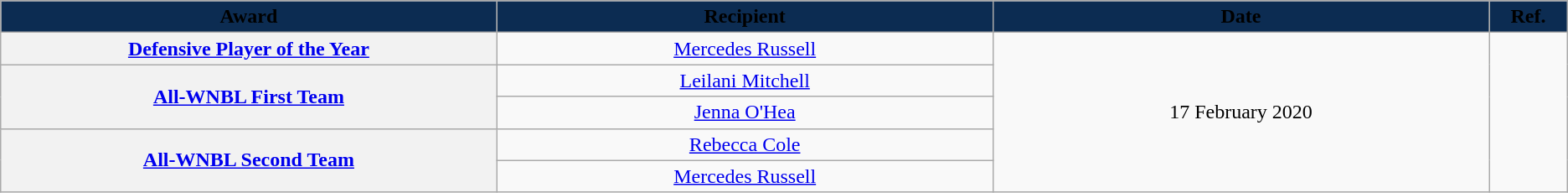<table class="wikitable sortable sortable" style="text-align: center">
<tr>
<th style="background: #0c2c52" width="10%"><span>Award</span></th>
<th style="background: #0c2c52" width="10%"><span>Recipient</span></th>
<th style="background: #0c2c52" width="10%"><span>Date</span></th>
<th style="background: #0c2c52" width="1%" class="unsortable"><span>Ref.</span></th>
</tr>
<tr>
<th rowspan=1><a href='#'>Defensive Player of the Year</a></th>
<td><a href='#'>Mercedes Russell</a></td>
<td rowspan=5>17 February 2020</td>
<td rowspan=5></td>
</tr>
<tr>
<th rowspan=2><a href='#'>All-WNBL First Team</a></th>
<td><a href='#'>Leilani Mitchell</a></td>
</tr>
<tr>
<td><a href='#'>Jenna O'Hea</a></td>
</tr>
<tr>
<th rowspan=2><a href='#'>All-WNBL Second Team</a></th>
<td><a href='#'>Rebecca Cole</a></td>
</tr>
<tr>
<td><a href='#'>Mercedes Russell</a></td>
</tr>
</table>
